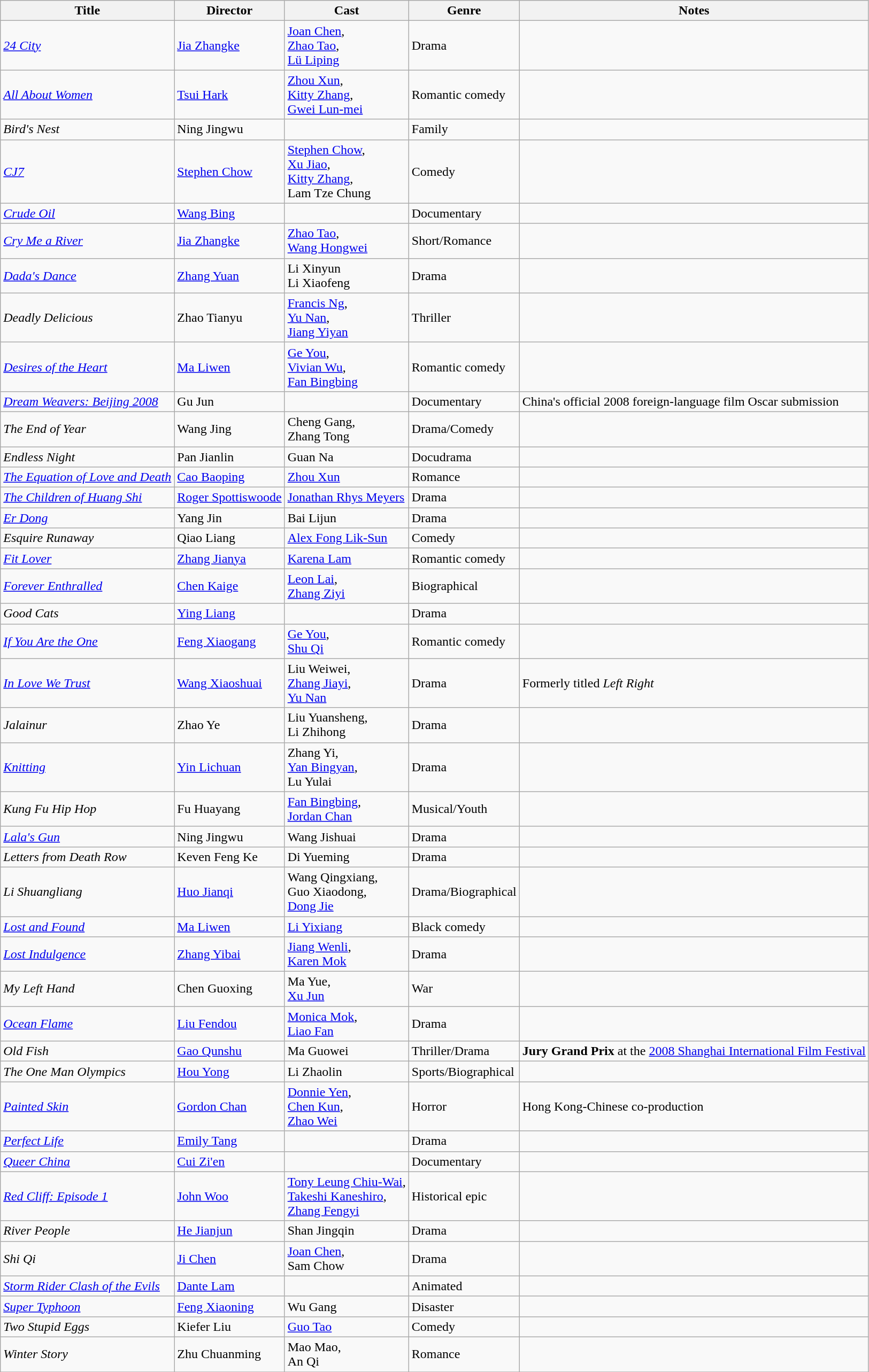<table class="wikitable sortable">
<tr>
<th>Title</th>
<th>Director</th>
<th>Cast</th>
<th>Genre</th>
<th>Notes</th>
</tr>
<tr>
<td><em><a href='#'>24 City</a></em></td>
<td><a href='#'>Jia Zhangke</a></td>
<td><a href='#'>Joan Chen</a>,<br><a href='#'>Zhao Tao</a>,<br><a href='#'>Lü Liping</a></td>
<td>Drama</td>
<td></td>
</tr>
<tr>
<td><em><a href='#'>All About Women</a></em></td>
<td><a href='#'>Tsui Hark</a></td>
<td><a href='#'>Zhou Xun</a>,<br><a href='#'>Kitty Zhang</a>,<br><a href='#'>Gwei Lun-mei</a></td>
<td>Romantic comedy</td>
</tr>
<tr>
<td><em>Bird's Nest</em></td>
<td>Ning Jingwu</td>
<td></td>
<td>Family</td>
<td></td>
</tr>
<tr>
<td><em><a href='#'>CJ7</a></em></td>
<td><a href='#'>Stephen Chow</a></td>
<td><a href='#'>Stephen Chow</a>,<br><a href='#'>Xu Jiao</a>,<br><a href='#'>Kitty Zhang</a>,<br>Lam Tze Chung</td>
<td>Comedy</td>
<td></td>
</tr>
<tr>
<td><em><a href='#'>Crude Oil</a></em></td>
<td><a href='#'>Wang Bing</a></td>
<td></td>
<td>Documentary</td>
<td></td>
</tr>
<tr>
<td><em><a href='#'>Cry Me a River</a></em></td>
<td><a href='#'>Jia Zhangke</a></td>
<td><a href='#'>Zhao Tao</a>,<br><a href='#'>Wang Hongwei</a></td>
<td>Short/Romance</td>
<td></td>
</tr>
<tr>
<td><em><a href='#'>Dada's Dance</a></em></td>
<td><a href='#'>Zhang Yuan</a></td>
<td>Li Xinyun<br>Li Xiaofeng</td>
<td>Drama</td>
<td></td>
</tr>
<tr>
<td><em>Deadly Delicious</em></td>
<td>Zhao Tianyu</td>
<td><a href='#'>Francis Ng</a>,<br><a href='#'>Yu Nan</a>,<br><a href='#'>Jiang Yiyan</a></td>
<td>Thriller</td>
<td></td>
</tr>
<tr>
<td><em><a href='#'>Desires of the Heart</a></em></td>
<td><a href='#'>Ma Liwen</a></td>
<td><a href='#'>Ge You</a>,<br><a href='#'>Vivian Wu</a>,<br><a href='#'>Fan Bingbing</a></td>
<td>Romantic comedy</td>
<td></td>
</tr>
<tr>
<td><em><a href='#'>Dream Weavers: Beijing 2008</a></em></td>
<td>Gu Jun</td>
<td></td>
<td>Documentary</td>
<td>China's official 2008 foreign-language film Oscar submission</td>
</tr>
<tr>
<td><em>The End of Year</em></td>
<td>Wang Jing</td>
<td>Cheng Gang,<br>Zhang Tong</td>
<td>Drama/Comedy</td>
<td></td>
</tr>
<tr>
<td><em>Endless Night</em></td>
<td>Pan Jianlin</td>
<td>Guan Na</td>
<td>Docudrama</td>
<td></td>
</tr>
<tr>
<td><em><a href='#'>The Equation of Love and Death</a></em></td>
<td><a href='#'>Cao Baoping</a></td>
<td><a href='#'>Zhou Xun</a></td>
<td>Romance</td>
<td></td>
</tr>
<tr>
<td><em><a href='#'>The Children of Huang Shi</a></em></td>
<td><a href='#'>Roger Spottiswoode</a></td>
<td><a href='#'>Jonathan Rhys Meyers</a></td>
<td>Drama</td>
</tr>
<tr>
<td><em><a href='#'>Er Dong</a></em></td>
<td>Yang Jin</td>
<td>Bai Lijun</td>
<td>Drama</td>
<td></td>
</tr>
<tr>
<td><em>Esquire Runaway</em></td>
<td>Qiao Liang</td>
<td><a href='#'>Alex Fong Lik-Sun</a></td>
<td>Comedy</td>
<td></td>
</tr>
<tr>
<td><em><a href='#'>Fit Lover</a></em></td>
<td><a href='#'>Zhang Jianya</a></td>
<td><a href='#'>Karena Lam</a></td>
<td>Romantic comedy</td>
<td></td>
</tr>
<tr>
<td><em><a href='#'>Forever Enthralled</a></em></td>
<td><a href='#'>Chen Kaige</a></td>
<td><a href='#'>Leon Lai</a>,<br><a href='#'>Zhang Ziyi</a></td>
<td>Biographical</td>
<td></td>
</tr>
<tr>
<td><em>Good Cats</em></td>
<td><a href='#'>Ying Liang</a></td>
<td></td>
<td>Drama</td>
<td></td>
</tr>
<tr>
<td><em><a href='#'>If You Are the One</a></em></td>
<td><a href='#'>Feng Xiaogang</a></td>
<td><a href='#'>Ge You</a>,<br><a href='#'>Shu Qi</a></td>
<td>Romantic comedy</td>
<td></td>
</tr>
<tr>
<td><em><a href='#'>In Love We Trust</a></em></td>
<td><a href='#'>Wang Xiaoshuai</a></td>
<td>Liu Weiwei,<br><a href='#'>Zhang Jiayi</a>,<br><a href='#'>Yu Nan</a></td>
<td>Drama</td>
<td>Formerly titled <em>Left Right</em></td>
</tr>
<tr>
<td><em>Jalainur</em></td>
<td>Zhao Ye</td>
<td>Liu Yuansheng,<br>Li Zhihong</td>
<td>Drama</td>
<td></td>
</tr>
<tr>
<td><em><a href='#'>Knitting</a></em></td>
<td><a href='#'>Yin Lichuan</a></td>
<td>Zhang Yi,<br><a href='#'>Yan Bingyan</a>,<br>Lu Yulai</td>
<td>Drama</td>
<td></td>
</tr>
<tr>
<td><em>Kung Fu Hip Hop</em></td>
<td>Fu Huayang</td>
<td><a href='#'>Fan Bingbing</a>,<br><a href='#'>Jordan Chan</a></td>
<td>Musical/Youth</td>
<td></td>
</tr>
<tr>
<td><em><a href='#'>Lala's Gun</a></em></td>
<td>Ning Jingwu</td>
<td>Wang Jishuai</td>
<td>Drama</td>
<td></td>
</tr>
<tr>
<td><em>Letters from Death Row</em></td>
<td>Keven Feng Ke</td>
<td>Di Yueming</td>
<td>Drama</td>
<td></td>
</tr>
<tr>
<td><em>Li Shuangliang</em></td>
<td><a href='#'>Huo Jianqi</a></td>
<td>Wang Qingxiang,<br>Guo Xiaodong,<br><a href='#'>Dong Jie</a></td>
<td>Drama/Biographical</td>
<td></td>
</tr>
<tr>
<td><em><a href='#'>Lost and Found</a></em></td>
<td><a href='#'>Ma Liwen</a></td>
<td><a href='#'>Li Yixiang</a></td>
<td>Black comedy</td>
<td></td>
</tr>
<tr>
<td><em><a href='#'>Lost Indulgence</a></em></td>
<td><a href='#'>Zhang Yibai</a></td>
<td><a href='#'>Jiang Wenli</a>,<br><a href='#'>Karen Mok</a></td>
<td>Drama</td>
<td></td>
</tr>
<tr>
<td><em>My Left Hand</em></td>
<td>Chen Guoxing</td>
<td>Ma Yue,<br><a href='#'>Xu Jun</a></td>
<td>War</td>
<td></td>
</tr>
<tr>
<td><em><a href='#'>Ocean Flame</a></em></td>
<td><a href='#'>Liu Fendou</a></td>
<td><a href='#'>Monica Mok</a>,<br><a href='#'>Liao Fan</a></td>
<td>Drama</td>
<td></td>
</tr>
<tr>
<td><em>Old Fish</em></td>
<td><a href='#'>Gao Qunshu</a></td>
<td>Ma Guowei</td>
<td>Thriller/Drama</td>
<td><strong>Jury Grand Prix</strong> at the <a href='#'>2008 Shanghai International Film Festival</a></td>
</tr>
<tr>
<td><em>The One Man Olympics</em></td>
<td><a href='#'>Hou Yong</a></td>
<td>Li Zhaolin</td>
<td>Sports/Biographical</td>
<td></td>
</tr>
<tr>
<td><em><a href='#'>Painted Skin</a></em></td>
<td><a href='#'>Gordon Chan</a></td>
<td><a href='#'>Donnie Yen</a>,<br><a href='#'>Chen Kun</a>,<br><a href='#'>Zhao Wei</a></td>
<td>Horror</td>
<td>Hong Kong-Chinese co-production</td>
</tr>
<tr>
<td><em><a href='#'>Perfect Life</a></em></td>
<td><a href='#'>Emily Tang</a></td>
<td></td>
<td>Drama</td>
<td></td>
</tr>
<tr>
<td><em><a href='#'>Queer China</a></em></td>
<td><a href='#'>Cui Zi'en</a></td>
<td></td>
<td>Documentary</td>
<td></td>
</tr>
<tr>
<td><em><a href='#'>Red Cliff: Episode 1</a></em></td>
<td><a href='#'>John Woo</a></td>
<td><a href='#'>Tony Leung Chiu-Wai</a>,<br><a href='#'>Takeshi Kaneshiro</a>,<br><a href='#'>Zhang Fengyi</a></td>
<td>Historical epic</td>
<td></td>
</tr>
<tr>
<td><em>River People</em></td>
<td><a href='#'>He Jianjun</a></td>
<td>Shan Jingqin</td>
<td>Drama</td>
<td></td>
</tr>
<tr>
<td><em>Shi Qi</em></td>
<td><a href='#'>Ji Chen</a></td>
<td><a href='#'>Joan Chen</a>,<br>Sam Chow</td>
<td>Drama</td>
<td></td>
</tr>
<tr>
<td><em><a href='#'>Storm Rider Clash of the Evils</a></em></td>
<td><a href='#'>Dante Lam</a></td>
<td></td>
<td>Animated</td>
<td></td>
</tr>
<tr>
<td><em><a href='#'>Super Typhoon</a></em></td>
<td><a href='#'>Feng Xiaoning</a></td>
<td>Wu Gang</td>
<td>Disaster</td>
<td></td>
</tr>
<tr>
<td><em>Two Stupid Eggs</em></td>
<td>Kiefer Liu</td>
<td><a href='#'>Guo Tao</a></td>
<td>Comedy</td>
<td></td>
</tr>
<tr>
<td><em>Winter Story</em></td>
<td>Zhu Chuanming</td>
<td>Mao Mao,<br>An Qi</td>
<td>Romance</td>
<td></td>
</tr>
<tr>
</tr>
</table>
